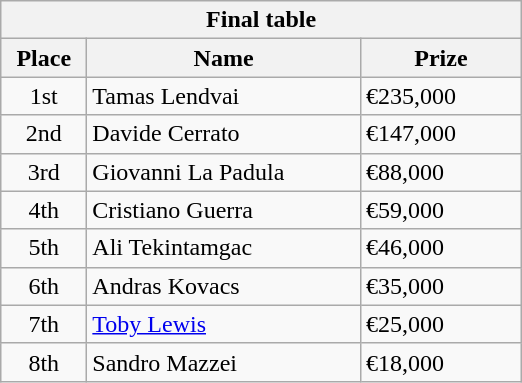<table class="wikitable">
<tr>
<th colspan="3">Final table</th>
</tr>
<tr>
<th style="width:50px;">Place</th>
<th style="width:175px;">Name</th>
<th style="width:100px;">Prize</th>
</tr>
<tr>
<td style="text-align:center;">1st</td>
<td> Tamas Lendvai</td>
<td>€235,000</td>
</tr>
<tr>
<td style="text-align:center;">2nd</td>
<td> Davide Cerrato</td>
<td>€147,000</td>
</tr>
<tr>
<td style="text-align:center;">3rd</td>
<td> Giovanni La Padula</td>
<td>€88,000</td>
</tr>
<tr>
<td style="text-align:center;">4th</td>
<td> Cristiano Guerra</td>
<td>€59,000</td>
</tr>
<tr>
<td style="text-align:center;">5th</td>
<td> Ali Tekintamgac</td>
<td>€46,000</td>
</tr>
<tr>
<td style="text-align:center;">6th</td>
<td> Andras Kovacs</td>
<td>€35,000</td>
</tr>
<tr>
<td style="text-align:center;">7th</td>
<td> <a href='#'>Toby Lewis</a></td>
<td>€25,000</td>
</tr>
<tr>
<td style="text-align:center;">8th</td>
<td> Sandro Mazzei</td>
<td>€18,000</td>
</tr>
</table>
